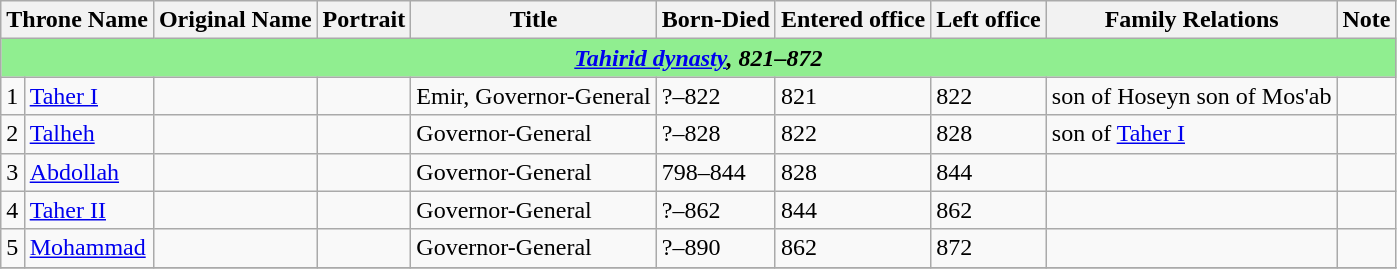<table class="wikitable">
<tr>
<th colspan=2>Throne Name</th>
<th>Original Name</th>
<th>Portrait</th>
<th>Title</th>
<th>Born-Died</th>
<th>Entered office</th>
<th>Left office</th>
<th>Family Relations</th>
<th>Note</th>
</tr>
<tr>
<td colspan="10" align=center style="background-color:Lightgreen"><strong><em><a href='#'>Tahirid dynasty</a>, 821–872</em></strong></td>
</tr>
<tr>
<td>1</td>
<td><a href='#'>Taher I</a></td>
<td></td>
<td></td>
<td>Emir, Governor-General</td>
<td>?–822</td>
<td>821</td>
<td>822</td>
<td>son of Hoseyn son of Mos'ab</td>
<td></td>
</tr>
<tr>
<td>2</td>
<td><a href='#'>Talheh</a></td>
<td></td>
<td></td>
<td>Governor-General</td>
<td>?–828</td>
<td>822</td>
<td>828</td>
<td>son of <a href='#'>Taher I</a></td>
<td></td>
</tr>
<tr>
<td>3</td>
<td><a href='#'>Abdollah</a></td>
<td></td>
<td></td>
<td>Governor-General</td>
<td>798–844</td>
<td>828</td>
<td>844</td>
<td></td>
<td></td>
</tr>
<tr>
<td>4</td>
<td><a href='#'>Taher II</a></td>
<td></td>
<td></td>
<td>Governor-General</td>
<td>?–862</td>
<td>844</td>
<td>862</td>
<td></td>
<td></td>
</tr>
<tr>
<td>5</td>
<td><a href='#'>Mohammad</a></td>
<td></td>
<td></td>
<td>Governor-General</td>
<td>?–890</td>
<td>862</td>
<td>872</td>
<td></td>
<td></td>
</tr>
<tr>
</tr>
</table>
